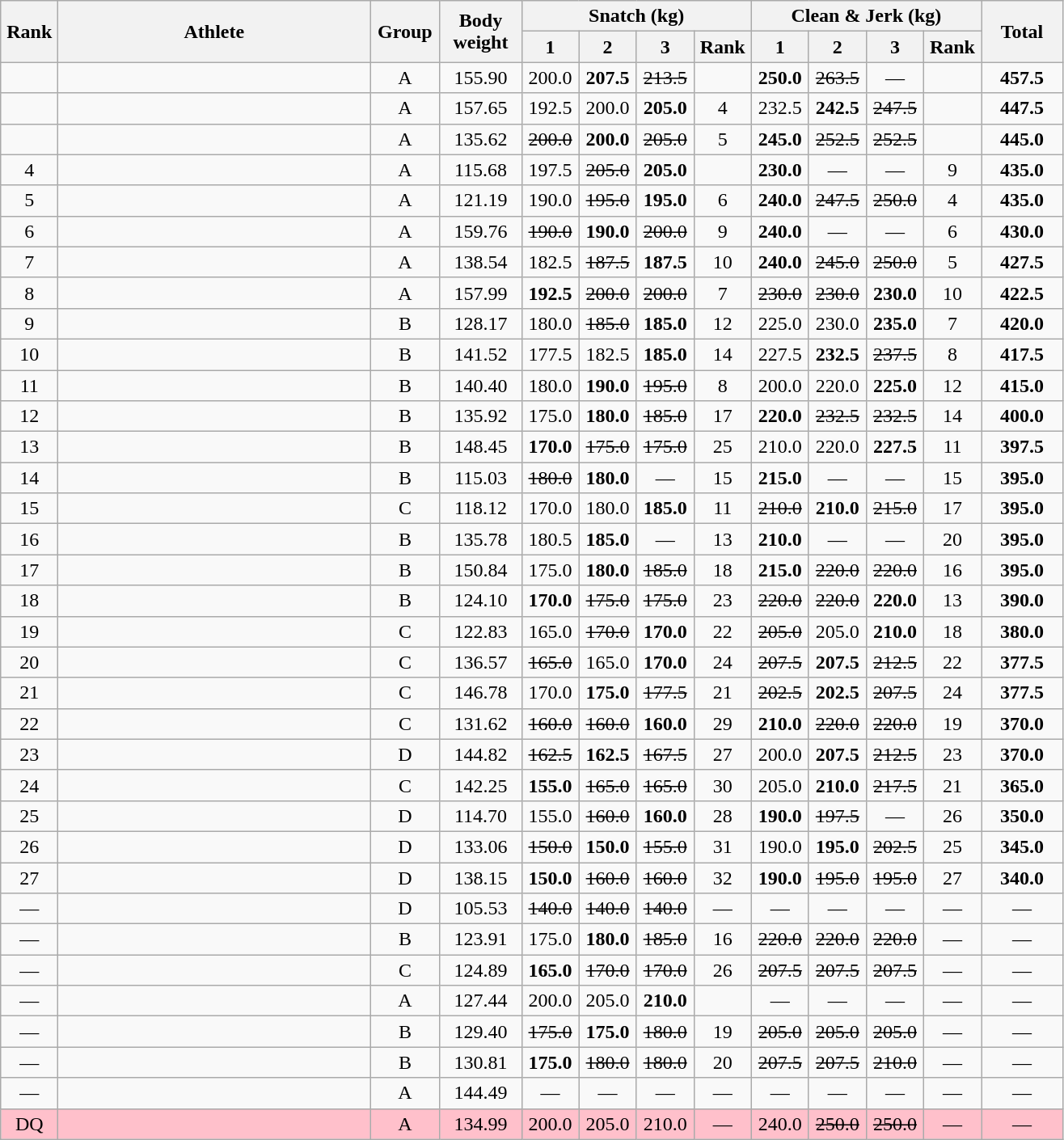<table class = "wikitable" style="text-align:center;">
<tr>
<th rowspan=2 width=40>Rank</th>
<th rowspan=2 width=250>Athlete</th>
<th rowspan=2 width=50>Group</th>
<th rowspan=2 width=60>Body weight</th>
<th colspan=4>Snatch (kg)</th>
<th colspan=4>Clean & Jerk (kg)</th>
<th rowspan=2 width=60>Total</th>
</tr>
<tr>
<th width=40>1</th>
<th width=40>2</th>
<th width=40>3</th>
<th width=40>Rank</th>
<th width=40>1</th>
<th width=40>2</th>
<th width=40>3</th>
<th width=40>Rank</th>
</tr>
<tr>
<td></td>
<td align=left></td>
<td>A</td>
<td>155.90</td>
<td>200.0</td>
<td><strong>207.5</strong></td>
<td><s>213.5 </s></td>
<td></td>
<td><strong>250.0</strong></td>
<td><s>263.5 </s></td>
<td>—</td>
<td></td>
<td><strong>457.5</strong></td>
</tr>
<tr>
<td></td>
<td align=left></td>
<td>A</td>
<td>157.65</td>
<td>192.5</td>
<td>200.0</td>
<td><strong>205.0</strong></td>
<td>4</td>
<td>232.5</td>
<td><strong>242.5</strong></td>
<td><s>247.5 </s></td>
<td></td>
<td><strong>447.5</strong></td>
</tr>
<tr>
<td></td>
<td align=left></td>
<td>A</td>
<td>135.62</td>
<td><s>200.0 </s></td>
<td><strong>200.0</strong></td>
<td><s>205.0 </s></td>
<td>5</td>
<td><strong>245.0</strong></td>
<td><s>252.5 </s></td>
<td><s>252.5 </s></td>
<td></td>
<td><strong>445.0</strong></td>
</tr>
<tr>
<td>4</td>
<td align=left></td>
<td>A</td>
<td>115.68</td>
<td>197.5</td>
<td><s>205.0 </s></td>
<td><strong>205.0</strong></td>
<td></td>
<td><strong>230.0</strong></td>
<td>—</td>
<td>—</td>
<td>9</td>
<td><strong>435.0</strong></td>
</tr>
<tr>
<td>5</td>
<td align=left></td>
<td>A</td>
<td>121.19</td>
<td>190.0</td>
<td><s>195.0 </s></td>
<td><strong>195.0</strong></td>
<td>6</td>
<td><strong>240.0</strong></td>
<td><s>247.5 </s></td>
<td><s>250.0 </s></td>
<td>4</td>
<td><strong>435.0</strong></td>
</tr>
<tr>
<td>6</td>
<td align=left></td>
<td>A</td>
<td>159.76</td>
<td><s>190.0 </s></td>
<td><strong>190.0</strong></td>
<td><s>200.0 </s></td>
<td>9</td>
<td><strong>240.0</strong></td>
<td>—</td>
<td>—</td>
<td>6</td>
<td><strong>430.0</strong></td>
</tr>
<tr>
<td>7</td>
<td align=left></td>
<td>A</td>
<td>138.54</td>
<td>182.5</td>
<td><s>187.5 </s></td>
<td><strong>187.5</strong></td>
<td>10</td>
<td><strong>240.0</strong></td>
<td><s>245.0 </s></td>
<td><s>250.0 </s></td>
<td>5</td>
<td><strong>427.5</strong></td>
</tr>
<tr>
<td>8</td>
<td align=left></td>
<td>A</td>
<td>157.99</td>
<td><strong>192.5</strong></td>
<td><s>200.0 </s></td>
<td><s>200.0 </s></td>
<td>7</td>
<td><s>230.0 </s></td>
<td><s>230.0 </s></td>
<td><strong>230.0</strong></td>
<td>10</td>
<td><strong>422.5</strong></td>
</tr>
<tr>
<td>9</td>
<td align=left></td>
<td>B</td>
<td>128.17</td>
<td>180.0</td>
<td><s>185.0 </s></td>
<td><strong>185.0</strong></td>
<td>12</td>
<td>225.0</td>
<td>230.0</td>
<td><strong>235.0</strong></td>
<td>7</td>
<td><strong>420.0</strong></td>
</tr>
<tr>
<td>10</td>
<td align=left></td>
<td>B</td>
<td>141.52</td>
<td>177.5</td>
<td>182.5</td>
<td><strong>185.0</strong></td>
<td>14</td>
<td>227.5</td>
<td><strong>232.5</strong></td>
<td><s>237.5 </s></td>
<td>8</td>
<td><strong>417.5</strong></td>
</tr>
<tr>
<td>11</td>
<td align=left></td>
<td>B</td>
<td>140.40</td>
<td>180.0</td>
<td><strong>190.0</strong></td>
<td><s>195.0 </s></td>
<td>8</td>
<td>200.0</td>
<td>220.0</td>
<td><strong>225.0</strong></td>
<td>12</td>
<td><strong>415.0</strong></td>
</tr>
<tr>
<td>12</td>
<td align=left></td>
<td>B</td>
<td>135.92</td>
<td>175.0</td>
<td><strong>180.0</strong></td>
<td><s>185.0 </s></td>
<td>17</td>
<td><strong>220.0</strong></td>
<td><s>232.5 </s></td>
<td><s>232.5 </s></td>
<td>14</td>
<td><strong>400.0</strong></td>
</tr>
<tr>
<td>13</td>
<td align=left></td>
<td>B</td>
<td>148.45</td>
<td><strong>170.0</strong></td>
<td><s>175.0 </s></td>
<td><s>175.0 </s></td>
<td>25</td>
<td>210.0</td>
<td>220.0</td>
<td><strong>227.5</strong></td>
<td>11</td>
<td><strong>397.5</strong></td>
</tr>
<tr>
<td>14</td>
<td align=left></td>
<td>B</td>
<td>115.03</td>
<td><s>180.0 </s></td>
<td><strong>180.0</strong></td>
<td>—</td>
<td>15</td>
<td><strong>215.0</strong></td>
<td>—</td>
<td>—</td>
<td>15</td>
<td><strong>395.0</strong></td>
</tr>
<tr>
<td>15</td>
<td align=left></td>
<td>C</td>
<td>118.12</td>
<td>170.0</td>
<td>180.0</td>
<td><strong>185.0</strong></td>
<td>11</td>
<td><s>210.0 </s></td>
<td><strong>210.0</strong></td>
<td><s>215.0 </s></td>
<td>17</td>
<td><strong>395.0</strong></td>
</tr>
<tr>
<td>16</td>
<td align=left></td>
<td>B</td>
<td>135.78</td>
<td>180.5</td>
<td><strong>185.0</strong></td>
<td>—</td>
<td>13</td>
<td><strong>210.0</strong></td>
<td>—</td>
<td>—</td>
<td>20</td>
<td><strong>395.0</strong></td>
</tr>
<tr>
<td>17</td>
<td align=left></td>
<td>B</td>
<td>150.84</td>
<td>175.0</td>
<td><strong>180.0</strong></td>
<td><s>185.0 </s></td>
<td>18</td>
<td><strong>215.0</strong></td>
<td><s>220.0 </s></td>
<td><s>220.0 </s></td>
<td>16</td>
<td><strong>395.0</strong></td>
</tr>
<tr>
<td>18</td>
<td align=left></td>
<td>B</td>
<td>124.10</td>
<td><strong>170.0</strong></td>
<td><s>175.0 </s></td>
<td><s>175.0 </s></td>
<td>23</td>
<td><s>220.0 </s></td>
<td><s>220.0 </s></td>
<td><strong>220.0</strong></td>
<td>13</td>
<td><strong>390.0</strong></td>
</tr>
<tr>
<td>19</td>
<td align=left></td>
<td>C</td>
<td>122.83</td>
<td>165.0</td>
<td><s>170.0 </s></td>
<td><strong>170.0</strong></td>
<td>22</td>
<td><s>205.0 </s></td>
<td>205.0</td>
<td><strong>210.0</strong></td>
<td>18</td>
<td><strong>380.0</strong></td>
</tr>
<tr>
<td>20</td>
<td align=left></td>
<td>C</td>
<td>136.57</td>
<td><s>165.0 </s></td>
<td>165.0</td>
<td><strong>170.0</strong></td>
<td>24</td>
<td><s>207.5 </s></td>
<td><strong>207.5</strong></td>
<td><s>212.5 </s></td>
<td>22</td>
<td><strong>377.5</strong></td>
</tr>
<tr>
<td>21</td>
<td align=left></td>
<td>C</td>
<td>146.78</td>
<td>170.0</td>
<td><strong>175.0</strong></td>
<td><s>177.5 </s></td>
<td>21</td>
<td><s>202.5 </s></td>
<td><strong>202.5</strong></td>
<td><s>207.5 </s></td>
<td>24</td>
<td><strong>377.5</strong></td>
</tr>
<tr>
<td>22</td>
<td align=left></td>
<td>C</td>
<td>131.62</td>
<td><s>160.0 </s></td>
<td><s>160.0 </s></td>
<td><strong>160.0</strong></td>
<td>29</td>
<td><strong>210.0</strong></td>
<td><s>220.0 </s></td>
<td><s>220.0 </s></td>
<td>19</td>
<td><strong>370.0</strong></td>
</tr>
<tr>
<td>23</td>
<td align=left></td>
<td>D</td>
<td>144.82</td>
<td><s>162.5 </s></td>
<td><strong>162.5</strong></td>
<td><s>167.5 </s></td>
<td>27</td>
<td>200.0</td>
<td><strong>207.5</strong></td>
<td><s>212.5 </s></td>
<td>23</td>
<td><strong>370.0</strong></td>
</tr>
<tr>
<td>24</td>
<td align=left></td>
<td>C</td>
<td>142.25</td>
<td><strong>155.0</strong></td>
<td><s>165.0 </s></td>
<td><s>165.0 </s></td>
<td>30</td>
<td>205.0</td>
<td><strong>210.0</strong></td>
<td><s>217.5 </s></td>
<td>21</td>
<td><strong>365.0</strong></td>
</tr>
<tr>
<td>25</td>
<td align=left></td>
<td>D</td>
<td>114.70</td>
<td>155.0</td>
<td><s>160.0 </s></td>
<td><strong>160.0</strong></td>
<td>28</td>
<td><strong>190.0</strong></td>
<td><s>197.5 </s></td>
<td>—</td>
<td>26</td>
<td><strong>350.0</strong></td>
</tr>
<tr>
<td>26</td>
<td align=left></td>
<td>D</td>
<td>133.06</td>
<td><s>150.0 </s></td>
<td><strong>150.0</strong></td>
<td><s>155.0 </s></td>
<td>31</td>
<td>190.0</td>
<td><strong>195.0</strong></td>
<td><s>202.5 </s></td>
<td>25</td>
<td><strong>345.0</strong></td>
</tr>
<tr>
<td>27</td>
<td align=left></td>
<td>D</td>
<td>138.15</td>
<td><strong>150.0</strong></td>
<td><s>160.0 </s></td>
<td><s>160.0 </s></td>
<td>32</td>
<td><strong>190.0</strong></td>
<td><s>195.0 </s></td>
<td><s>195.0 </s></td>
<td>27</td>
<td><strong>340.0</strong></td>
</tr>
<tr>
<td>—</td>
<td align=left></td>
<td>D</td>
<td>105.53</td>
<td><s>140.0 </s></td>
<td><s>140.0 </s></td>
<td><s>140.0 </s></td>
<td>—</td>
<td>—</td>
<td>—</td>
<td>—</td>
<td>—</td>
<td>—</td>
</tr>
<tr>
<td>—</td>
<td align=left></td>
<td>B</td>
<td>123.91</td>
<td>175.0</td>
<td><strong>180.0</strong></td>
<td><s>185.0 </s></td>
<td>16</td>
<td><s>220.0 </s></td>
<td><s>220.0 </s></td>
<td><s>220.0 </s></td>
<td>—</td>
<td>—</td>
</tr>
<tr>
<td>—</td>
<td align=left></td>
<td>C</td>
<td>124.89</td>
<td><strong>165.0</strong></td>
<td><s>170.0 </s></td>
<td><s>170.0 </s></td>
<td>26</td>
<td><s>207.5 </s></td>
<td><s>207.5 </s></td>
<td><s>207.5 </s></td>
<td>—</td>
<td>—</td>
</tr>
<tr>
<td>—</td>
<td align=left></td>
<td>A</td>
<td>127.44</td>
<td>200.0</td>
<td>205.0</td>
<td><strong>210.0</strong></td>
<td></td>
<td>—</td>
<td>—</td>
<td>—</td>
<td>—</td>
<td>—</td>
</tr>
<tr>
<td>—</td>
<td align=left></td>
<td>B</td>
<td>129.40</td>
<td><s>175.0 </s></td>
<td><strong>175.0</strong></td>
<td><s>180.0 </s></td>
<td>19</td>
<td><s>205.0 </s></td>
<td><s>205.0 </s></td>
<td><s>205.0 </s></td>
<td>—</td>
<td>—</td>
</tr>
<tr>
<td>—</td>
<td align=left></td>
<td>B</td>
<td>130.81</td>
<td><strong>175.0</strong></td>
<td><s>180.0 </s></td>
<td><s>180.0 </s></td>
<td>20</td>
<td><s>207.5 </s></td>
<td><s>207.5 </s></td>
<td><s>210.0 </s></td>
<td>—</td>
<td>—</td>
</tr>
<tr>
<td>—</td>
<td align=left></td>
<td>A</td>
<td>144.49</td>
<td>—</td>
<td>—</td>
<td>—</td>
<td>—</td>
<td>—</td>
<td>—</td>
<td>—</td>
<td>—</td>
<td>—</td>
</tr>
<tr bgcolor=pink>
<td>DQ</td>
<td align=left></td>
<td>A</td>
<td>134.99</td>
<td>200.0</td>
<td>205.0</td>
<td>210.0</td>
<td>—</td>
<td>240.0</td>
<td><s>250.0 </s></td>
<td><s>250.0 </s></td>
<td>—</td>
<td>—</td>
</tr>
</table>
